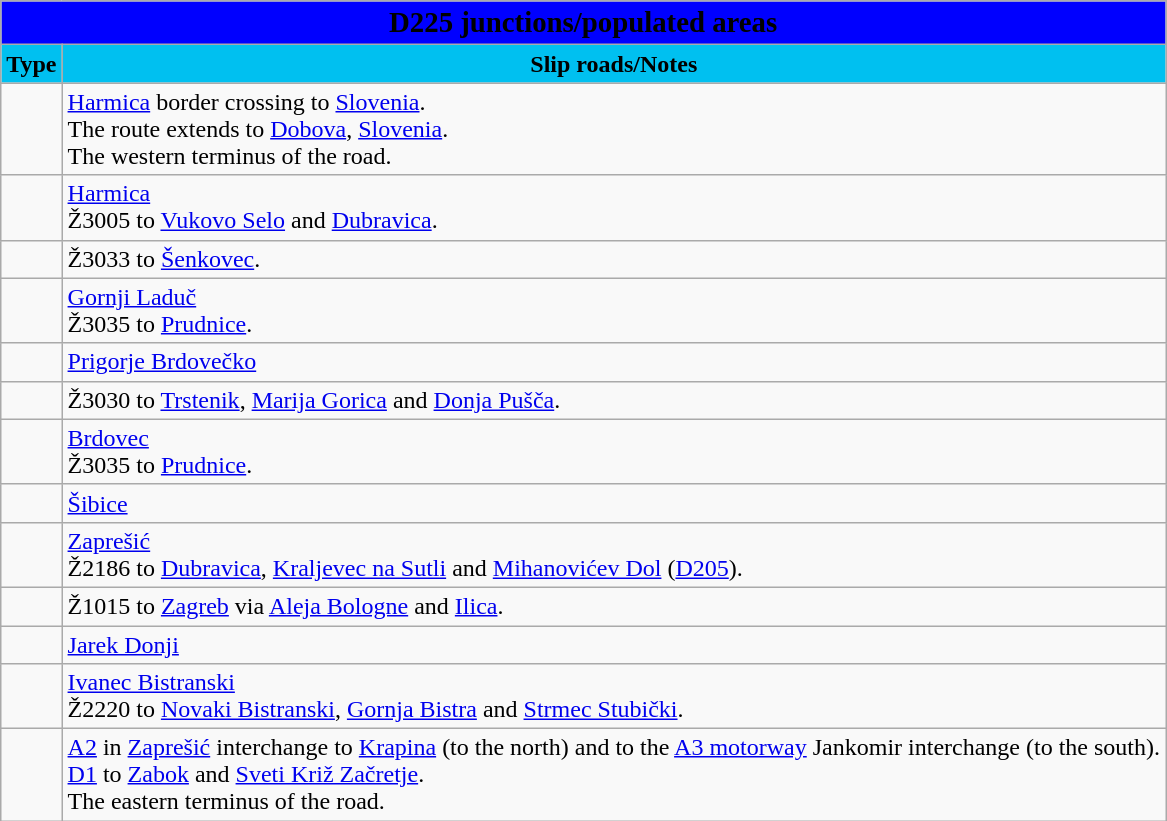<table class="wikitable">
<tr>
<td colspan=2 bgcolor=blue align=center style=margin-top:15><span><big><strong>D225 junctions/populated areas</strong></big></span></td>
</tr>
<tr>
<td align=center bgcolor=00c0f0><strong>Type</strong></td>
<td align=center bgcolor=00c0f0><strong>Slip roads/Notes</strong></td>
</tr>
<tr>
<td></td>
<td><a href='#'>Harmica</a> border crossing to <a href='#'>Slovenia</a>.<br>The route extends to <a href='#'>Dobova</a>, <a href='#'>Slovenia</a>.<br>The western terminus of the road.</td>
</tr>
<tr>
<td></td>
<td><a href='#'>Harmica</a><br>Ž3005 to <a href='#'>Vukovo Selo</a> and <a href='#'>Dubravica</a>.</td>
</tr>
<tr>
<td></td>
<td>Ž3033 to <a href='#'>Šenkovec</a>.</td>
</tr>
<tr>
<td></td>
<td><a href='#'>Gornji Laduč</a><br>Ž3035 to <a href='#'>Prudnice</a>.</td>
</tr>
<tr>
<td></td>
<td><a href='#'>Prigorje Brdovečko</a></td>
</tr>
<tr>
<td></td>
<td>Ž3030 to <a href='#'>Trstenik</a>, <a href='#'>Marija Gorica</a> and <a href='#'>Donja Pušča</a>.</td>
</tr>
<tr>
<td></td>
<td><a href='#'>Brdovec</a><br>Ž3035 to <a href='#'>Prudnice</a>.</td>
</tr>
<tr>
<td></td>
<td><a href='#'>Šibice</a></td>
</tr>
<tr>
<td></td>
<td><a href='#'>Zaprešić</a><br>Ž2186 to <a href='#'>Dubravica</a>, <a href='#'>Kraljevec na Sutli</a> and <a href='#'>Mihanovićev Dol</a> (<a href='#'>D205</a>).</td>
</tr>
<tr>
<td></td>
<td>Ž1015 to <a href='#'>Zagreb</a> via <a href='#'>Aleja Bologne</a> and <a href='#'>Ilica</a>.</td>
</tr>
<tr>
<td></td>
<td><a href='#'>Jarek Donji</a></td>
</tr>
<tr>
<td></td>
<td><a href='#'>Ivanec Bistranski</a><br>Ž2220 to <a href='#'>Novaki Bistranski</a>, <a href='#'>Gornja Bistra</a> and <a href='#'>Strmec Stubički</a>.</td>
</tr>
<tr>
<td></td>
<td> <a href='#'>A2</a> in <a href='#'>Zaprešić</a> interchange to <a href='#'>Krapina</a> (to the north) and to the <a href='#'>A3 motorway</a> Jankomir interchange (to the south).<br> <a href='#'>D1</a> to <a href='#'>Zabok</a> and <a href='#'>Sveti Križ Začretje</a>.<br>The eastern terminus of the road.</td>
</tr>
</table>
